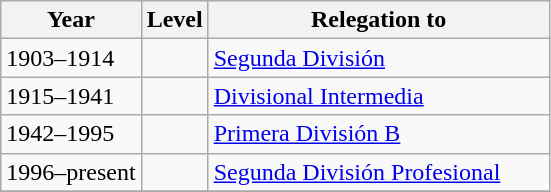<table class="wikitable sortable">
<tr>
<th width=>Year</th>
<th width=>Level</th>
<th width=220px>Relegation to</th>
</tr>
<tr>
<td>1903–1914</td>
<td></td>
<td><a href='#'>Segunda División</a></td>
</tr>
<tr>
<td>1915–1941</td>
<td></td>
<td><a href='#'>Divisional Intermedia</a></td>
</tr>
<tr>
<td>1942–1995</td>
<td></td>
<td><a href='#'>Primera División B</a></td>
</tr>
<tr>
<td>1996–present</td>
<td></td>
<td><a href='#'>Segunda División Profesional</a></td>
</tr>
<tr>
</tr>
</table>
